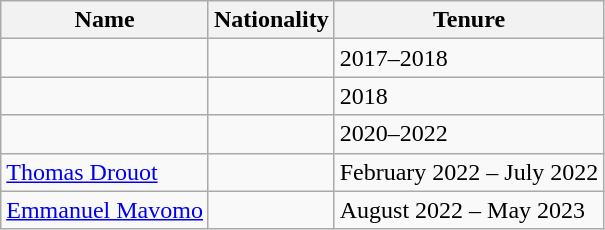<table class="wikitable sortable">
<tr>
<th>Name</th>
<th>Nationality</th>
<th>Tenure</th>
</tr>
<tr>
<td></td>
<td></td>
<td>2017–2018</td>
</tr>
<tr>
<td></td>
<td></td>
<td>2018</td>
</tr>
<tr>
<td></td>
<td></td>
<td>2020–2022</td>
</tr>
<tr>
<td><a href='#'>Thomas Drouot</a></td>
<td></td>
<td>February 2022 – July 2022</td>
</tr>
<tr>
<td><a href='#'>Emmanuel Mavomo</a></td>
<td></td>
<td>August 2022 – May 2023</td>
</tr>
</table>
